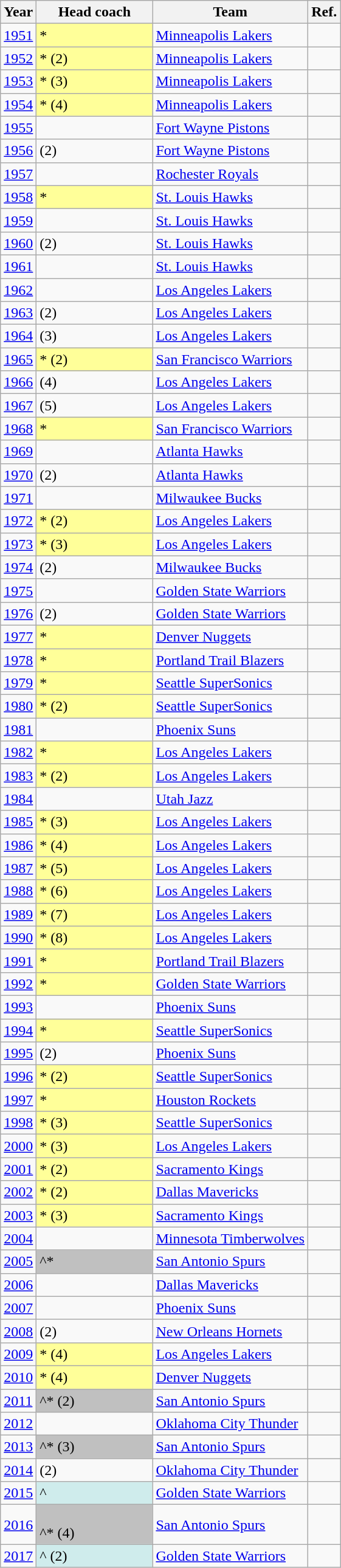<table class="wikitable sortable">
<tr>
<th>Year</th>
<th width=120>Head coach</th>
<th>Team</th>
<th class="unsortable">Ref.</th>
</tr>
<tr>
<td><a href='#'>1951</a></td>
<td bgcolor="#FFFF99">*</td>
<td><a href='#'>Minneapolis Lakers</a></td>
<td align="center"></td>
</tr>
<tr>
<td><a href='#'>1952</a></td>
<td bgcolor="#FFFF99">* (2)</td>
<td><a href='#'>Minneapolis Lakers</a></td>
<td align="center"></td>
</tr>
<tr>
<td><a href='#'>1953</a></td>
<td bgcolor="#FFFF99">* (3)</td>
<td><a href='#'>Minneapolis Lakers</a></td>
<td align="center"></td>
</tr>
<tr>
<td><a href='#'>1954</a></td>
<td bgcolor="#FFFF99">* (4)</td>
<td><a href='#'>Minneapolis Lakers</a></td>
<td align="center"></td>
</tr>
<tr>
<td><a href='#'>1955</a></td>
<td></td>
<td><a href='#'>Fort Wayne Pistons</a></td>
<td align="center"></td>
</tr>
<tr>
<td><a href='#'>1956</a></td>
<td> (2)</td>
<td><a href='#'>Fort Wayne Pistons</a></td>
<td align="center"></td>
</tr>
<tr>
<td><a href='#'>1957</a></td>
<td></td>
<td><a href='#'>Rochester Royals</a></td>
<td align="center"></td>
</tr>
<tr>
<td><a href='#'>1958</a></td>
<td bgcolor="#FFFF99">*</td>
<td><a href='#'>St. Louis Hawks</a></td>
<td align="center"></td>
</tr>
<tr>
<td><a href='#'>1959</a></td>
<td></td>
<td><a href='#'>St. Louis Hawks</a></td>
<td align="center"></td>
</tr>
<tr>
<td><a href='#'>1960</a></td>
<td> (2)</td>
<td><a href='#'>St. Louis Hawks</a></td>
<td align="center"></td>
</tr>
<tr>
<td><a href='#'>1961</a></td>
<td></td>
<td><a href='#'>St. Louis Hawks</a></td>
<td align="center"></td>
</tr>
<tr>
<td><a href='#'>1962</a></td>
<td></td>
<td><a href='#'>Los Angeles Lakers</a></td>
<td align="center"></td>
</tr>
<tr>
<td><a href='#'>1963</a></td>
<td> (2)</td>
<td><a href='#'>Los Angeles Lakers</a></td>
<td align="center"></td>
</tr>
<tr>
<td><a href='#'>1964</a></td>
<td> (3)</td>
<td><a href='#'>Los Angeles Lakers</a></td>
<td align="center"></td>
</tr>
<tr>
<td><a href='#'>1965</a></td>
<td bgcolor="#FFFF99">* (2)</td>
<td><a href='#'>San Francisco Warriors</a></td>
<td align="center"></td>
</tr>
<tr>
<td><a href='#'>1966</a></td>
<td> (4)</td>
<td><a href='#'>Los Angeles Lakers</a></td>
<td align="center"></td>
</tr>
<tr>
<td><a href='#'>1967</a></td>
<td> (5)</td>
<td><a href='#'>Los Angeles Lakers</a></td>
<td align="center"></td>
</tr>
<tr>
<td><a href='#'>1968</a></td>
<td bgcolor="#FFFF99">*</td>
<td><a href='#'>San Francisco Warriors</a></td>
<td align="center"></td>
</tr>
<tr>
<td><a href='#'>1969</a></td>
<td></td>
<td><a href='#'>Atlanta Hawks</a></td>
<td align="center"></td>
</tr>
<tr>
<td><a href='#'>1970</a></td>
<td> (2)</td>
<td><a href='#'>Atlanta Hawks</a></td>
<td align="center"></td>
</tr>
<tr>
<td><a href='#'>1971</a></td>
<td></td>
<td><a href='#'>Milwaukee Bucks</a></td>
<td align="center"></td>
</tr>
<tr>
<td><a href='#'>1972</a></td>
<td bgcolor="#FFFF99">* (2)</td>
<td><a href='#'>Los Angeles Lakers</a></td>
<td align="center"></td>
</tr>
<tr>
<td><a href='#'>1973</a></td>
<td bgcolor="#FFFF99">* (3)</td>
<td><a href='#'>Los Angeles Lakers</a></td>
<td align="center"></td>
</tr>
<tr>
<td><a href='#'>1974</a></td>
<td> (2)</td>
<td><a href='#'>Milwaukee Bucks</a></td>
<td align="center"></td>
</tr>
<tr>
<td><a href='#'>1975</a></td>
<td></td>
<td><a href='#'>Golden State Warriors</a></td>
<td align="center"></td>
</tr>
<tr>
<td><a href='#'>1976</a></td>
<td> (2)</td>
<td><a href='#'>Golden State Warriors</a></td>
<td align="center"></td>
</tr>
<tr>
<td><a href='#'>1977</a></td>
<td bgcolor="#FFFF99">*</td>
<td><a href='#'>Denver Nuggets</a></td>
<td align="center"></td>
</tr>
<tr>
<td><a href='#'>1978</a></td>
<td bgcolor="#FFFF99">*</td>
<td><a href='#'>Portland Trail Blazers</a></td>
<td align="center"></td>
</tr>
<tr>
<td><a href='#'>1979</a></td>
<td bgcolor="#FFFF99">*</td>
<td><a href='#'>Seattle SuperSonics</a></td>
<td align="center"></td>
</tr>
<tr>
<td><a href='#'>1980</a></td>
<td bgcolor="#FFFF99">* (2)</td>
<td><a href='#'>Seattle SuperSonics</a></td>
<td align="center"></td>
</tr>
<tr>
<td><a href='#'>1981</a></td>
<td></td>
<td><a href='#'>Phoenix Suns</a></td>
<td align="center"></td>
</tr>
<tr>
<td><a href='#'>1982</a></td>
<td bgcolor="#FFFF99">*</td>
<td><a href='#'>Los Angeles Lakers</a></td>
<td align="center"></td>
</tr>
<tr>
<td><a href='#'>1983</a></td>
<td bgcolor="#FFFF99">* (2)</td>
<td><a href='#'>Los Angeles Lakers</a></td>
<td align="center"></td>
</tr>
<tr>
<td><a href='#'>1984</a></td>
<td></td>
<td><a href='#'>Utah Jazz</a></td>
<td align="center"></td>
</tr>
<tr>
<td><a href='#'>1985</a></td>
<td bgcolor="#FFFF99">* (3)</td>
<td><a href='#'>Los Angeles Lakers</a></td>
<td align="center"></td>
</tr>
<tr>
<td><a href='#'>1986</a></td>
<td bgcolor="#FFFF99">* (4)</td>
<td><a href='#'>Los Angeles Lakers</a></td>
<td align="center"></td>
</tr>
<tr>
<td><a href='#'>1987</a></td>
<td bgcolor="#FFFF99">* (5)</td>
<td><a href='#'>Los Angeles Lakers</a></td>
<td align="center"></td>
</tr>
<tr>
<td><a href='#'>1988</a></td>
<td bgcolor="#FFFF99">* (6)</td>
<td><a href='#'>Los Angeles Lakers</a></td>
<td align="center"></td>
</tr>
<tr>
<td><a href='#'>1989</a></td>
<td bgcolor="#FFFF99">* (7)</td>
<td><a href='#'>Los Angeles Lakers</a></td>
<td align="center"></td>
</tr>
<tr>
<td><a href='#'>1990</a></td>
<td bgcolor="#FFFF99">* (8)</td>
<td><a href='#'>Los Angeles Lakers</a></td>
<td align="center"></td>
</tr>
<tr>
<td><a href='#'>1991</a></td>
<td bgcolor="#FFFF99">*</td>
<td><a href='#'>Portland Trail Blazers</a></td>
<td align="center"></td>
</tr>
<tr>
<td><a href='#'>1992</a></td>
<td bgcolor="#FFFF99">*</td>
<td><a href='#'>Golden State Warriors</a></td>
<td align="center"></td>
</tr>
<tr>
<td><a href='#'>1993</a></td>
<td></td>
<td><a href='#'>Phoenix Suns</a></td>
<td align="center"></td>
</tr>
<tr>
<td><a href='#'>1994</a></td>
<td bgcolor="#FFFF99">*</td>
<td><a href='#'>Seattle SuperSonics</a></td>
<td align="center"></td>
</tr>
<tr>
<td><a href='#'>1995</a></td>
<td> (2)</td>
<td><a href='#'>Phoenix Suns</a></td>
<td align="center"></td>
</tr>
<tr>
<td><a href='#'>1996</a></td>
<td bgcolor="#FFFF99">* (2)</td>
<td><a href='#'>Seattle SuperSonics</a></td>
<td align="center"></td>
</tr>
<tr>
<td><a href='#'>1997</a></td>
<td bgcolor="#FFFF99">*</td>
<td><a href='#'>Houston Rockets</a></td>
<td align="center"></td>
</tr>
<tr>
<td><a href='#'>1998</a></td>
<td bgcolor="#FFFF99">* (3)</td>
<td><a href='#'>Seattle SuperSonics</a></td>
<td align="center"></td>
</tr>
<tr>
<td><a href='#'>2000</a></td>
<td bgcolor="#FFFF99">* (3)</td>
<td><a href='#'>Los Angeles Lakers</a></td>
<td align="center"></td>
</tr>
<tr>
<td><a href='#'>2001</a></td>
<td bgcolor="#FFFF99">* (2)</td>
<td><a href='#'>Sacramento Kings</a></td>
<td align="center"></td>
</tr>
<tr>
<td><a href='#'>2002</a></td>
<td bgcolor="#FFFF99">* (2)</td>
<td><a href='#'>Dallas Mavericks</a></td>
<td align="center"></td>
</tr>
<tr>
<td><a href='#'>2003</a></td>
<td bgcolor="#FFFF99">* (3)</td>
<td><a href='#'>Sacramento Kings</a></td>
<td align="center"></td>
</tr>
<tr>
<td><a href='#'>2004</a></td>
<td></td>
<td><a href='#'>Minnesota Timberwolves</a></td>
<td align="center"></td>
</tr>
<tr>
<td><a href='#'>2005</a></td>
<td style="background-color:silver; width:6em">^*</td>
<td><a href='#'>San Antonio Spurs</a></td>
<td align="center"></td>
</tr>
<tr>
<td><a href='#'>2006</a></td>
<td></td>
<td><a href='#'>Dallas Mavericks</a></td>
<td align="center"></td>
</tr>
<tr>
<td><a href='#'>2007</a></td>
<td></td>
<td><a href='#'>Phoenix Suns</a></td>
<td align="center"></td>
</tr>
<tr>
<td><a href='#'>2008</a></td>
<td> (2)</td>
<td><a href='#'>New Orleans Hornets</a></td>
<td align="center"></td>
</tr>
<tr>
<td><a href='#'>2009</a></td>
<td bgcolor="#FFFF99">* (4)</td>
<td><a href='#'>Los Angeles Lakers</a></td>
<td align="center"></td>
</tr>
<tr>
<td><a href='#'>2010</a></td>
<td bgcolor="#FFFF99">* (4)</td>
<td><a href='#'>Denver Nuggets</a></td>
<td align="center"></td>
</tr>
<tr>
<td><a href='#'>2011</a></td>
<td style="background-color:silver; width:6em">^* (2)</td>
<td><a href='#'>San Antonio Spurs</a></td>
<td align="center"></td>
</tr>
<tr>
<td><a href='#'>2012</a></td>
<td></td>
<td><a href='#'>Oklahoma City Thunder</a></td>
<td align="center"></td>
</tr>
<tr>
<td><a href='#'>2013</a></td>
<td style="background-color:silver; width:6em">^* (3)</td>
<td><a href='#'>San Antonio Spurs</a></td>
<td align="center"></td>
</tr>
<tr>
<td><a href='#'>2014</a></td>
<td> (2)</td>
<td><a href='#'>Oklahoma City Thunder</a></td>
<td align="center"></td>
</tr>
<tr>
<td><a href='#'>2015</a></td>
<td bgcolor="#CFECEC">^</td>
<td><a href='#'>Golden State Warriors</a></td>
<td align="center"></td>
</tr>
<tr>
<td><a href='#'>2016</a></td>
<td style="background-color:silver; width:6em"><br>^* (4)</td>
<td><a href='#'>San Antonio Spurs</a></td>
<td align="center"></td>
</tr>
<tr>
<td><a href='#'>2017</a></td>
<td bgcolor="#CFECEC">^ (2)</td>
<td><a href='#'>Golden State Warriors</a></td>
<td align="center"></td>
</tr>
</table>
